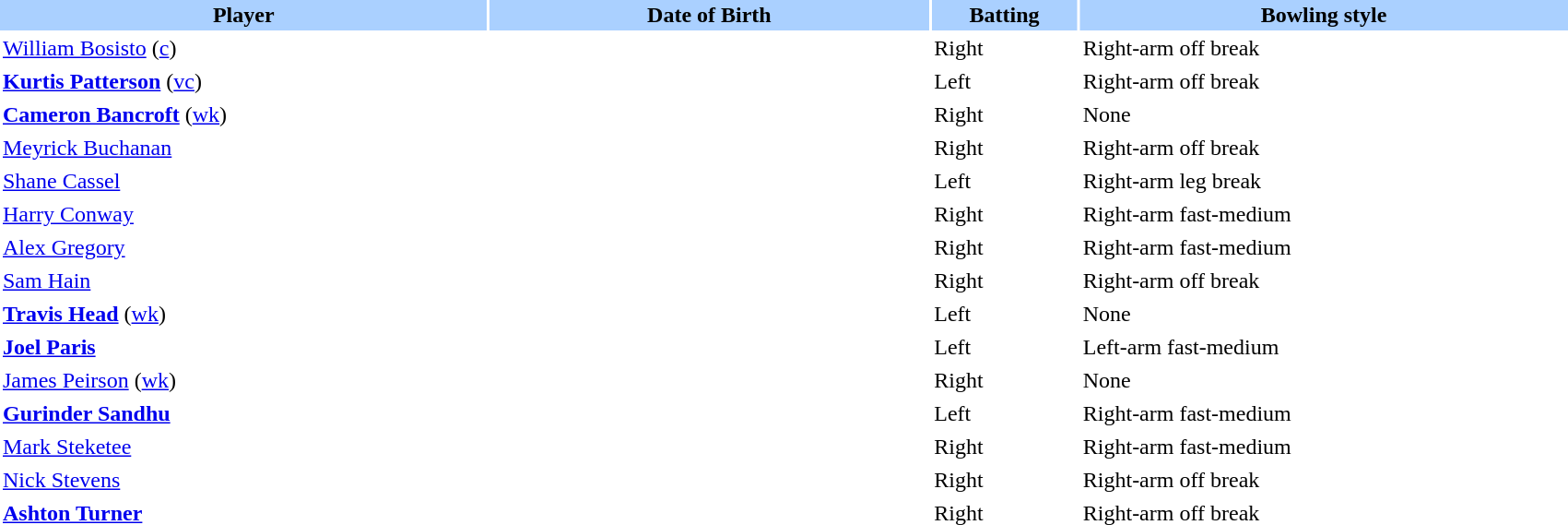<table border="0" cellspacing="2" cellpadding="2" style="width:90%;">
<tr style="background:#aad0ff;">
<th width=20%>Player</th>
<th width=18%>Date of Birth</th>
<th width=6%>Batting</th>
<th width=20%>Bowling style</th>
</tr>
<tr>
<td><a href='#'>William Bosisto</a> (<a href='#'>c</a>)</td>
<td></td>
<td>Right</td>
<td>Right-arm off break</td>
</tr>
<tr>
<td><strong><a href='#'>Kurtis Patterson</a></strong> (<a href='#'>vc</a>)</td>
<td></td>
<td>Left</td>
<td>Right-arm off break</td>
</tr>
<tr>
<td><strong><a href='#'>Cameron Bancroft</a></strong> (<a href='#'>wk</a>)</td>
<td></td>
<td>Right</td>
<td>None</td>
</tr>
<tr>
<td><a href='#'>Meyrick Buchanan</a></td>
<td></td>
<td>Right</td>
<td>Right-arm off break</td>
</tr>
<tr>
<td><a href='#'>Shane Cassel</a></td>
<td></td>
<td>Left</td>
<td>Right-arm leg break</td>
</tr>
<tr>
<td><a href='#'>Harry Conway</a></td>
<td></td>
<td>Right</td>
<td>Right-arm fast-medium</td>
</tr>
<tr>
<td><a href='#'>Alex Gregory</a></td>
<td></td>
<td>Right</td>
<td>Right-arm fast-medium</td>
</tr>
<tr>
<td><a href='#'>Sam Hain</a></td>
<td></td>
<td>Right</td>
<td>Right-arm off break</td>
</tr>
<tr>
<td><strong><a href='#'>Travis Head</a></strong> (<a href='#'>wk</a>)</td>
<td></td>
<td>Left</td>
<td>None</td>
</tr>
<tr>
<td><strong><a href='#'>Joel Paris</a></strong></td>
<td></td>
<td>Left</td>
<td>Left-arm fast-medium</td>
</tr>
<tr>
<td><a href='#'>James Peirson</a> (<a href='#'>wk</a>)</td>
<td></td>
<td>Right</td>
<td>None</td>
</tr>
<tr>
<td><strong><a href='#'>Gurinder Sandhu</a></strong></td>
<td></td>
<td>Left</td>
<td>Right-arm fast-medium</td>
</tr>
<tr>
<td><a href='#'>Mark Steketee</a></td>
<td></td>
<td>Right</td>
<td>Right-arm fast-medium</td>
</tr>
<tr>
<td><a href='#'>Nick Stevens</a></td>
<td></td>
<td>Right</td>
<td>Right-arm off break</td>
</tr>
<tr>
<td><strong><a href='#'>Ashton Turner</a></strong></td>
<td></td>
<td>Right</td>
<td>Right-arm off break</td>
</tr>
</table>
